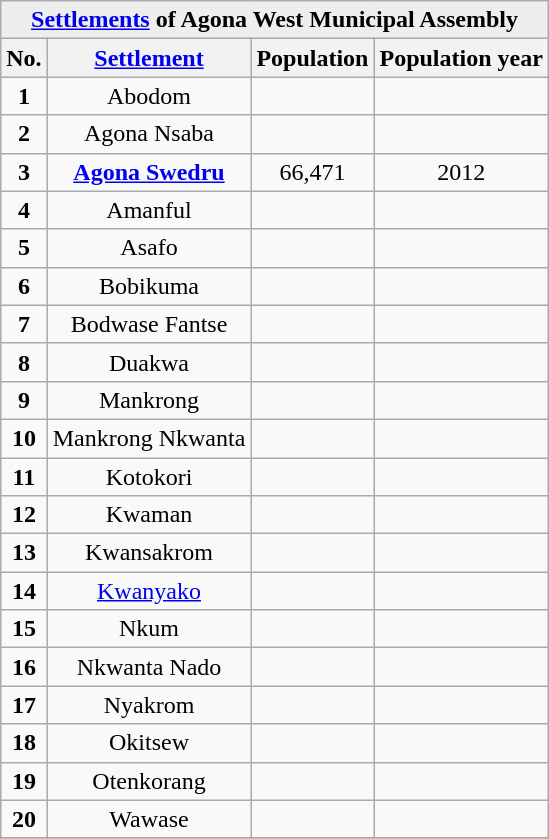<table class="wikitable sortable" style="text-align: centre;">
<tr bgcolor=#EEEEEE>
<td align=center colspan=4><strong><a href='#'>Settlements</a> of Agona West Municipal Assembly</strong></td>
</tr>
<tr ">
<th class="unsortable">No.</th>
<th class="unsortable"><a href='#'>Settlement</a></th>
<th class="unsortable">Population</th>
<th class="unsortable">Population year</th>
</tr>
<tr>
<td align=center><strong>1</strong></td>
<td align=center>Abodom</td>
<td align=center></td>
<td align=center></td>
</tr>
<tr>
<td align=center><strong>2</strong></td>
<td align=center>Agona Nsaba</td>
<td align=center></td>
<td align=center></td>
</tr>
<tr>
<td align=center><strong>3</strong></td>
<td align=center><strong><a href='#'>Agona Swedru</a></strong></td>
<td align=center>66,471</td>
<td align=center>2012</td>
</tr>
<tr>
<td align=center><strong>4</strong></td>
<td align=center>Amanful</td>
<td align=center></td>
<td align=center></td>
</tr>
<tr>
<td align=center><strong>5</strong></td>
<td align=center>Asafo</td>
<td align=center></td>
<td align=center></td>
</tr>
<tr>
<td align=center><strong>6</strong></td>
<td align=center>Bobikuma</td>
<td align=center></td>
<td align=center></td>
</tr>
<tr>
<td align=center><strong>7</strong></td>
<td align=center>Bodwase Fantse</td>
<td align=center></td>
<td align=center></td>
</tr>
<tr>
<td align=center><strong>8</strong></td>
<td align=center>Duakwa</td>
<td align=center></td>
<td align=center></td>
</tr>
<tr>
<td align=center><strong>9</strong></td>
<td align=center>Mankrong</td>
<td align=center></td>
<td align=center></td>
</tr>
<tr>
<td align=center><strong>10</strong></td>
<td align=center>Mankrong Nkwanta</td>
<td align=center></td>
<td align=center></td>
</tr>
<tr>
<td align=center><strong>11</strong></td>
<td align=center>Kotokori</td>
<td align=center></td>
<td align=center></td>
</tr>
<tr>
<td align=center><strong>12</strong></td>
<td align=center>Kwaman</td>
<td align=center></td>
<td align=center></td>
</tr>
<tr>
<td align=center><strong>13</strong></td>
<td align=center>Kwansakrom</td>
<td align=center></td>
<td align=center></td>
</tr>
<tr>
<td align=center><strong>14</strong></td>
<td align=center><a href='#'>Kwanyako</a></td>
<td align=center></td>
<td align=center></td>
</tr>
<tr>
<td align=center><strong>15</strong></td>
<td align=center>Nkum</td>
<td align=center></td>
<td align=center></td>
</tr>
<tr>
<td align=center><strong>16</strong></td>
<td align=center>Nkwanta Nado</td>
<td align=center></td>
<td align=center></td>
</tr>
<tr>
<td align=center><strong>17</strong></td>
<td align=center>Nyakrom</td>
<td align=center></td>
<td align=center></td>
</tr>
<tr>
<td align=center><strong>18</strong></td>
<td align=center>Okitsew</td>
<td align=center></td>
<td align=center></td>
</tr>
<tr>
<td align=center><strong>19</strong></td>
<td align=center>Otenkorang</td>
<td align=center></td>
<td align=center></td>
</tr>
<tr>
<td align=center><strong>20</strong></td>
<td align=center>Wawase</td>
<td align=center></td>
<td align=center></td>
</tr>
<tr>
</tr>
</table>
